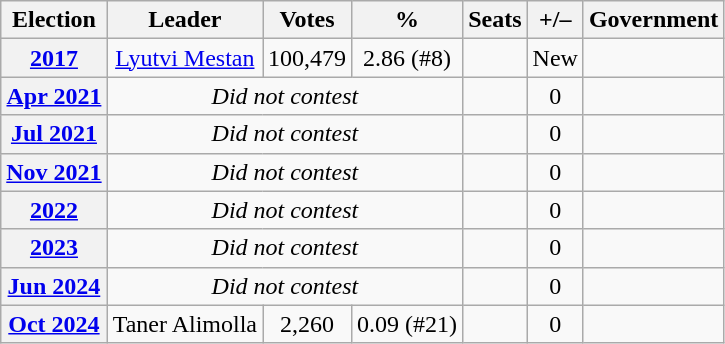<table class="wikitable" style="text-align:center">
<tr>
<th>Election</th>
<th>Leader</th>
<th>Votes</th>
<th>%</th>
<th>Seats</th>
<th>+/–</th>
<th>Government</th>
</tr>
<tr>
<th><a href='#'>2017</a></th>
<td><a href='#'>Lyutvi Mestan</a></td>
<td>100,479</td>
<td>2.86 (#8)</td>
<td></td>
<td>New</td>
<td></td>
</tr>
<tr>
<th><a href='#'>Apr 2021</a></th>
<td colspan=3 align=center><em>Did not contest</em></td>
<td></td>
<td> 0</td>
<td></td>
</tr>
<tr>
<th><a href='#'>Jul 2021</a></th>
<td colspan=3 align=center><em>Did not contest</em></td>
<td></td>
<td> 0</td>
<td></td>
</tr>
<tr>
<th><a href='#'>Nov 2021</a></th>
<td colspan=3 align=center><em>Did not contest</em></td>
<td></td>
<td> 0</td>
<td></td>
</tr>
<tr>
<th><a href='#'>2022</a></th>
<td colspan=3 align=center><em>Did not contest</em></td>
<td></td>
<td> 0</td>
<td></td>
</tr>
<tr>
<th><a href='#'>2023</a></th>
<td colspan=3 align=center><em>Did not contest</em></td>
<td></td>
<td> 0</td>
<td></td>
</tr>
<tr>
<th><a href='#'>Jun 2024</a></th>
<td colspan=3 align=center><em>Did not contest</em></td>
<td></td>
<td> 0</td>
<td></td>
</tr>
<tr>
<th><a href='#'>Oct 2024</a></th>
<td>Taner Alimolla</td>
<td>2,260</td>
<td>0.09 (#21)</td>
<td></td>
<td> 0</td>
<td></td>
</tr>
</table>
